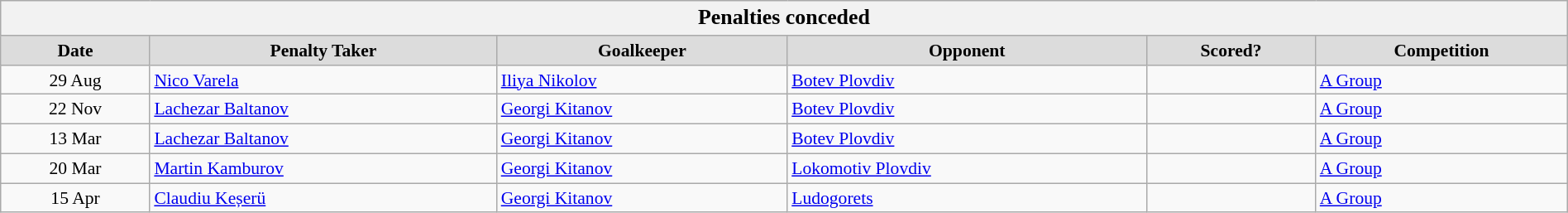<table class="wikitable"  style="font-size:90%; width:100%;">
<tr>
<th colspan="6" style="font-size:120%">Penalties conceded</th>
</tr>
<tr>
<th style="background:#dcdcdc;">Date</th>
<th style="background:#dcdcdc;">Penalty Taker</th>
<th style="background:#dcdcdc;">Goalkeeper</th>
<th style="background:#dcdcdc;">Opponent</th>
<th style="background:#dcdcdc;">Scored?</th>
<th style="background:#dcdcdc;">Competition</th>
</tr>
<tr>
<td style="text-align:center;">29 Aug</td>
<td> <a href='#'>Nico Varela</a></td>
<td> <a href='#'>Iliya Nikolov</a></td>
<td><a href='#'>Botev Plovdiv</a></td>
<td style="text-align:center;"></td>
<td><a href='#'>A Group</a></td>
</tr>
<tr>
<td style="text-align:center;">22 Nov</td>
<td> <a href='#'>Lachezar Baltanov</a></td>
<td> <a href='#'>Georgi Kitanov</a></td>
<td><a href='#'>Botev Plovdiv</a></td>
<td style="text-align:center;"></td>
<td><a href='#'>A Group</a></td>
</tr>
<tr>
<td style="text-align:center;">13 Mar</td>
<td> <a href='#'>Lachezar Baltanov</a></td>
<td> <a href='#'>Georgi Kitanov</a></td>
<td><a href='#'>Botev Plovdiv</a></td>
<td style="text-align:center;"></td>
<td><a href='#'>A Group</a></td>
</tr>
<tr>
<td style="text-align:center;">20 Mar</td>
<td> <a href='#'>Martin Kamburov</a></td>
<td> <a href='#'>Georgi Kitanov</a></td>
<td><a href='#'>Lokomotiv Plovdiv</a></td>
<td style="text-align:center;"></td>
<td><a href='#'>A Group</a></td>
</tr>
<tr>
<td style="text-align:center;">15 Apr</td>
<td> <a href='#'>Claudiu Keșerü</a></td>
<td> <a href='#'>Georgi Kitanov</a></td>
<td><a href='#'>Ludogorets</a></td>
<td style="text-align:center;"></td>
<td><a href='#'>A Group</a></td>
</tr>
</table>
